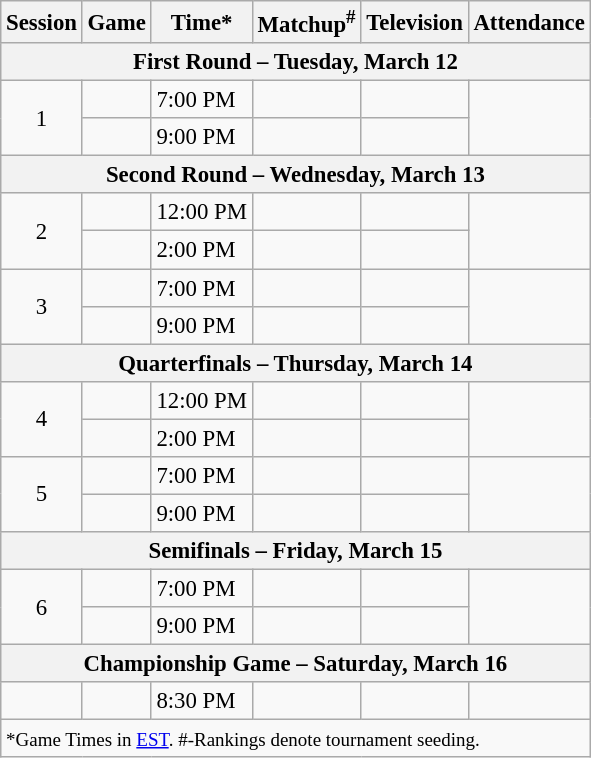<table class="wikitable" style="font-size: 95%">
<tr align="center">
<th>Session</th>
<th>Game</th>
<th>Time*</th>
<th>Matchup<sup>#</sup></th>
<th>Television</th>
<th>Attendance</th>
</tr>
<tr>
<th colspan=7>First Round – Tuesday, March 12</th>
</tr>
<tr>
<td rowspan=2 style="text-align:center;">1</td>
<td></td>
<td>7:00 PM</td>
<td></td>
<td></td>
<td rowspan=2></td>
</tr>
<tr>
<td></td>
<td>9:00 PM</td>
<td></td>
<td></td>
</tr>
<tr>
<th colspan=7>Second Round – Wednesday, March 13</th>
</tr>
<tr>
<td rowspan=2 style="text-align:center;">2</td>
<td></td>
<td>12:00 PM</td>
<td></td>
<td></td>
<td rowspan=2></td>
</tr>
<tr>
<td></td>
<td>2:00 PM</td>
<td></td>
<td></td>
</tr>
<tr>
<td rowspan=2 style="text-align:center;">3</td>
<td></td>
<td>7:00 PM</td>
<td></td>
<td></td>
<td rowspan=2></td>
</tr>
<tr>
<td></td>
<td>9:00 PM</td>
<td></td>
<td></td>
</tr>
<tr>
<th colspan=7>Quarterfinals – Thursday, March 14</th>
</tr>
<tr>
<td rowspan=2 style="text-align:center;">4</td>
<td></td>
<td>12:00 PM</td>
<td></td>
<td></td>
<td rowspan=2></td>
</tr>
<tr>
<td></td>
<td>2:00 PM</td>
<td></td>
<td></td>
</tr>
<tr>
<td rowspan=2 style="text-align:center;">5</td>
<td></td>
<td>7:00 PM</td>
<td></td>
<td></td>
<td rowspan=2></td>
</tr>
<tr>
<td></td>
<td>9:00 PM</td>
<td></td>
<td></td>
</tr>
<tr>
<th colspan=7>Semifinals – Friday, March 15</th>
</tr>
<tr>
<td rowspan=2 style="text-align:center;">6</td>
<td></td>
<td>7:00 PM</td>
<td></td>
<td></td>
<td rowspan=2></td>
</tr>
<tr>
<td></td>
<td>9:00 PM</td>
<td></td>
<td></td>
</tr>
<tr>
<th colspan=7>Championship Game – Saturday, March 16</th>
</tr>
<tr>
<td></td>
<td></td>
<td>8:30 PM</td>
<td></td>
<td></td>
<td></td>
</tr>
<tr>
<td colspan=6><small>*Game Times in <a href='#'>EST</a>. #-Rankings denote tournament seeding.</small></td>
</tr>
</table>
